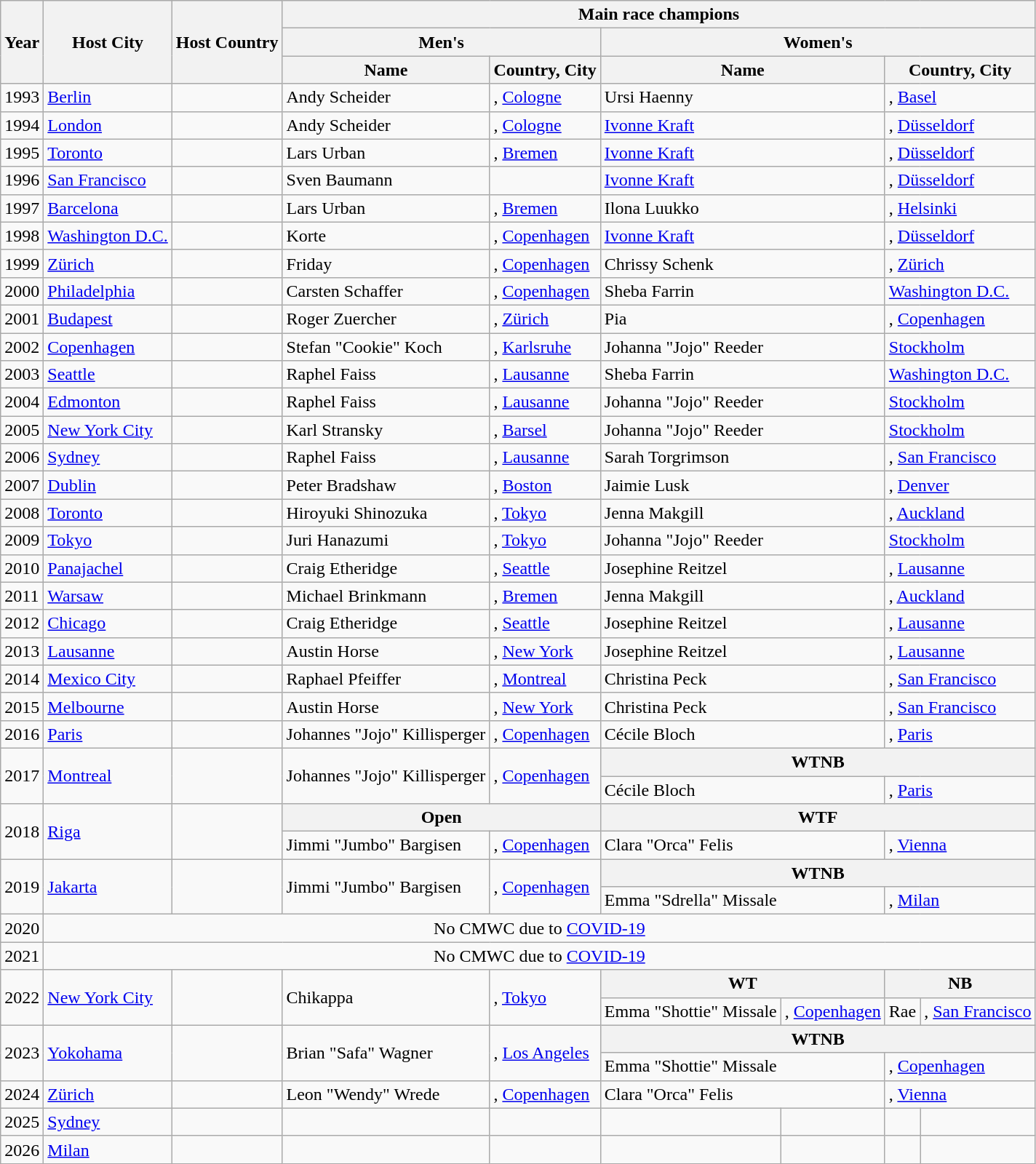<table class="wikitable">
<tr>
<th rowspan="3">Year</th>
<th rowspan="3">Host City</th>
<th rowspan="3">Host Country</th>
<th colspan="6">Main race champions</th>
</tr>
<tr>
<th colspan="2">Men's</th>
<th colspan="4">Women's</th>
</tr>
<tr>
<th>Name</th>
<th>Country, City</th>
<th colspan="2">Name</th>
<th colspan="2">Country, City</th>
</tr>
<tr>
<td>1993</td>
<td><a href='#'>Berlin</a></td>
<td></td>
<td>Andy Scheider</td>
<td>, <a href='#'>Cologne</a></td>
<td colspan="2">Ursi Haenny</td>
<td colspan="2">, <a href='#'>Basel</a></td>
</tr>
<tr>
<td>1994</td>
<td><a href='#'>London</a></td>
<td></td>
<td>Andy Scheider</td>
<td>, <a href='#'>Cologne</a></td>
<td colspan="2"><a href='#'>Ivonne Kraft</a></td>
<td colspan="2">, <a href='#'>Düsseldorf</a></td>
</tr>
<tr>
<td>1995</td>
<td><a href='#'>Toronto</a></td>
<td></td>
<td>Lars Urban</td>
<td>, <a href='#'>Bremen</a></td>
<td colspan="2"><a href='#'>Ivonne Kraft</a></td>
<td colspan="2">, <a href='#'>Düsseldorf</a></td>
</tr>
<tr>
<td>1996</td>
<td><a href='#'>San Francisco</a></td>
<td></td>
<td>Sven Baumann</td>
<td></td>
<td colspan="2"><a href='#'>Ivonne Kraft</a></td>
<td colspan="2">, <a href='#'>Düsseldorf</a></td>
</tr>
<tr>
<td>1997</td>
<td><a href='#'>Barcelona</a></td>
<td></td>
<td>Lars Urban</td>
<td>, <a href='#'>Bremen</a></td>
<td colspan="2">Ilona Luukko</td>
<td colspan="2">, <a href='#'>Helsinki</a></td>
</tr>
<tr>
<td>1998</td>
<td><a href='#'>Washington D.C.</a></td>
<td></td>
<td>Korte</td>
<td>, <a href='#'>Copenhagen</a></td>
<td colspan="2"><a href='#'>Ivonne Kraft</a></td>
<td colspan="2">, <a href='#'>Düsseldorf</a></td>
</tr>
<tr>
<td>1999</td>
<td><a href='#'>Zürich</a></td>
<td></td>
<td>Friday</td>
<td>, <a href='#'>Copenhagen</a></td>
<td colspan="2">Chrissy Schenk</td>
<td colspan="2">, <a href='#'>Zürich</a></td>
</tr>
<tr>
<td>2000</td>
<td><a href='#'>Philadelphia</a></td>
<td></td>
<td>Carsten Schaffer</td>
<td>, <a href='#'>Copenhagen</a></td>
<td colspan="2">Sheba Farrin</td>
<td colspan="2"> <a href='#'>Washington D.C.</a></td>
</tr>
<tr>
<td>2001</td>
<td><a href='#'>Budapest</a></td>
<td></td>
<td>Roger Zuercher</td>
<td>, <a href='#'>Zürich</a></td>
<td colspan="2">Pia</td>
<td colspan="2">, <a href='#'>Copenhagen</a></td>
</tr>
<tr>
<td>2002</td>
<td><a href='#'>Copenhagen</a></td>
<td></td>
<td>Stefan "Cookie" Koch</td>
<td>, <a href='#'>Karlsruhe</a></td>
<td colspan="2">Johanna "Jojo" Reeder</td>
<td colspan="2"> <a href='#'>Stockholm</a></td>
</tr>
<tr>
<td>2003</td>
<td><a href='#'>Seattle</a></td>
<td></td>
<td>Raphel Faiss</td>
<td>, <a href='#'>Lausanne</a></td>
<td colspan="2">Sheba Farrin</td>
<td colspan="2"> <a href='#'>Washington D.C.</a></td>
</tr>
<tr>
<td>2004</td>
<td><a href='#'>Edmonton</a></td>
<td></td>
<td>Raphel Faiss</td>
<td>, <a href='#'>Lausanne</a></td>
<td colspan="2">Johanna "Jojo" Reeder</td>
<td colspan="2"> <a href='#'>Stockholm</a></td>
</tr>
<tr>
<td>2005</td>
<td><a href='#'>New York City</a></td>
<td></td>
<td>Karl Stransky</td>
<td>, <a href='#'>Barsel</a></td>
<td colspan="2">Johanna "Jojo" Reeder</td>
<td colspan="2"> <a href='#'>Stockholm</a></td>
</tr>
<tr>
<td>2006</td>
<td><a href='#'>Sydney</a></td>
<td></td>
<td>Raphel Faiss</td>
<td>, <a href='#'>Lausanne</a></td>
<td colspan="2">Sarah Torgrimson</td>
<td colspan="2">, <a href='#'>San Francisco</a></td>
</tr>
<tr>
<td>2007</td>
<td><a href='#'>Dublin</a></td>
<td></td>
<td>Peter Bradshaw</td>
<td>, <a href='#'>Boston</a></td>
<td colspan="2">Jaimie Lusk</td>
<td colspan="2">, <a href='#'>Denver</a></td>
</tr>
<tr>
<td>2008</td>
<td><a href='#'>Toronto</a></td>
<td></td>
<td>Hiroyuki Shinozuka</td>
<td>, <a href='#'>Tokyo</a></td>
<td colspan="2">Jenna Makgill</td>
<td colspan="2">, <a href='#'>Auckland</a></td>
</tr>
<tr>
<td>2009</td>
<td><a href='#'>Tokyo</a></td>
<td></td>
<td>Juri Hanazumi</td>
<td>, <a href='#'>Tokyo</a></td>
<td colspan="2">Johanna "Jojo" Reeder</td>
<td colspan="2"> <a href='#'>Stockholm</a></td>
</tr>
<tr>
<td>2010</td>
<td><a href='#'>Panajachel</a></td>
<td></td>
<td>Craig Etheridge</td>
<td>, <a href='#'>Seattle</a></td>
<td colspan="2">Josephine Reitzel</td>
<td colspan="2">, <a href='#'>Lausanne</a></td>
</tr>
<tr>
<td>2011</td>
<td><a href='#'>Warsaw</a></td>
<td></td>
<td>Michael Brinkmann</td>
<td>, <a href='#'>Bremen</a></td>
<td colspan="2">Jenna Makgill</td>
<td colspan="2">, <a href='#'>Auckland</a></td>
</tr>
<tr>
<td>2012</td>
<td><a href='#'>Chicago</a></td>
<td></td>
<td>Craig Etheridge</td>
<td>, <a href='#'>Seattle</a></td>
<td colspan="2">Josephine Reitzel</td>
<td colspan="2">, <a href='#'>Lausanne</a></td>
</tr>
<tr>
<td>2013</td>
<td><a href='#'>Lausanne</a></td>
<td></td>
<td>Austin Horse</td>
<td>, <a href='#'>New York</a></td>
<td colspan="2">Josephine Reitzel</td>
<td colspan="2">, <a href='#'>Lausanne</a></td>
</tr>
<tr>
<td>2014</td>
<td><a href='#'>Mexico City</a></td>
<td></td>
<td>Raphael Pfeiffer</td>
<td>, <a href='#'>Montreal</a></td>
<td colspan="2">Christina Peck</td>
<td colspan="2">, <a href='#'>San Francisco</a></td>
</tr>
<tr>
<td>2015</td>
<td><a href='#'>Melbourne</a></td>
<td></td>
<td>Austin Horse</td>
<td>, <a href='#'>New York</a></td>
<td colspan="2">Christina Peck</td>
<td colspan="2">, <a href='#'>San Francisco</a></td>
</tr>
<tr>
<td>2016</td>
<td><a href='#'>Paris</a></td>
<td></td>
<td>Johannes "Jojo" Killisperger</td>
<td>, <a href='#'>Copenhagen</a></td>
<td colspan="2">Cécile Bloch</td>
<td colspan="2">, <a href='#'>Paris</a></td>
</tr>
<tr>
<td rowspan="2">2017</td>
<td rowspan="2"><a href='#'>Montreal</a></td>
<td rowspan="2"></td>
<td rowspan="2">Johannes "Jojo" Killisperger</td>
<td rowspan="2">, <a href='#'>Copenhagen</a></td>
<th colspan="4">WTNB</th>
</tr>
<tr>
<td colspan="2">Cécile Bloch</td>
<td colspan="2">, <a href='#'>Paris</a></td>
</tr>
<tr>
<td rowspan="2">2018</td>
<td rowspan="2"><a href='#'>Riga</a></td>
<td rowspan="2"></td>
<th colspan="2">Open</th>
<th colspan="4">WTF</th>
</tr>
<tr>
<td>Jimmi "Jumbo" Bargisen</td>
<td>, <a href='#'>Copenhagen</a></td>
<td colspan="2">Clara "Orca" Felis</td>
<td colspan="2">, <a href='#'>Vienna</a></td>
</tr>
<tr>
<td rowspan="2">2019</td>
<td rowspan="2"><a href='#'>Jakarta</a></td>
<td rowspan="2"></td>
<td rowspan="2">Jimmi "Jumbo" Bargisen</td>
<td rowspan="2">, <a href='#'>Copenhagen</a></td>
<th colspan="4">WTNB</th>
</tr>
<tr>
<td colspan="2">Emma "Sdrella" Missale</td>
<td colspan="2">, <a href='#'>Milan</a></td>
</tr>
<tr>
<td>2020</td>
<td colspan="8" style="text-align:center;">No CMWC due to <a href='#'>COVID-19</a></td>
</tr>
<tr>
<td>2021</td>
<td colspan="8" style="text-align:center;">No CMWC due to <a href='#'>COVID-19</a></td>
</tr>
<tr>
<td rowspan="2">2022</td>
<td rowspan="2"><a href='#'>New York City</a></td>
<td rowspan="2"></td>
<td rowspan="2">Chikappa</td>
<td rowspan="2">, <a href='#'>Tokyo</a></td>
<th colspan="2">WT</th>
<th colspan="2">NB</th>
</tr>
<tr>
<td>Emma "Shottie" Missale</td>
<td>, <a href='#'>Copenhagen</a></td>
<td>Rae</td>
<td>, <a href='#'>San Francisco</a></td>
</tr>
<tr>
<td rowspan="2">2023</td>
<td rowspan="2"><a href='#'>Yokohama</a></td>
<td rowspan="2"></td>
<td rowspan="2">Brian "Safa" Wagner</td>
<td rowspan="2">, <a href='#'>Los Angeles</a></td>
<th colspan="4">WTNB</th>
</tr>
<tr>
<td colspan="2">Emma "Shottie" Missale</td>
<td colspan="2">, <a href='#'>Copenhagen</a></td>
</tr>
<tr>
<td>2024</td>
<td><a href='#'>Zürich</a></td>
<td></td>
<td>Leon "Wendy" Wrede</td>
<td>, <a href='#'>Copenhagen</a></td>
<td colspan="2">Clara "Orca" Felis</td>
<td colspan="2">, <a href='#'>Vienna</a></td>
</tr>
<tr>
<td>2025</td>
<td><a href='#'>Sydney</a></td>
<td></td>
<td></td>
<td></td>
<td></td>
<td></td>
<td></td>
<td></td>
</tr>
<tr>
<td>2026</td>
<td><a href='#'>Milan</a></td>
<td></td>
<td></td>
<td></td>
<td></td>
<td></td>
<td></td>
<td></td>
</tr>
</table>
